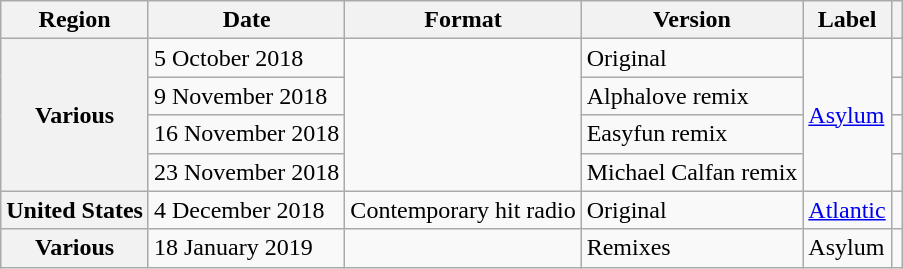<table class="wikitable plainrowheaders">
<tr>
<th scope="col">Region</th>
<th scope="col">Date</th>
<th scope="col">Format</th>
<th scope="col">Version</th>
<th scope="col">Label</th>
<th scope="col"></th>
</tr>
<tr>
<th scope="row" rowspan="4">Various</th>
<td>5 October 2018</td>
<td rowspan="4"></td>
<td>Original</td>
<td rowspan="4"><a href='#'>Asylum</a></td>
<td></td>
</tr>
<tr>
<td>9 November 2018</td>
<td>Alphalove remix</td>
<td></td>
</tr>
<tr>
<td>16 November 2018</td>
<td>Easyfun remix</td>
<td></td>
</tr>
<tr>
<td>23 November 2018</td>
<td>Michael Calfan remix</td>
<td></td>
</tr>
<tr>
<th scope="row">United States</th>
<td>4 December 2018</td>
<td>Contemporary hit radio</td>
<td>Original</td>
<td><a href='#'>Atlantic</a></td>
<td></td>
</tr>
<tr>
<th scope="row">Various</th>
<td>18 January 2019</td>
<td></td>
<td>Remixes</td>
<td>Asylum</td>
<td></td>
</tr>
</table>
